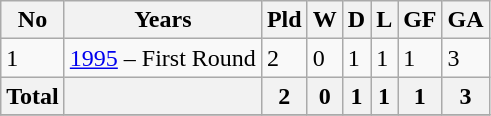<table class = "wikitable">
<tr>
<th>No</th>
<th>Years</th>
<th>Pld</th>
<th>W</th>
<th>D</th>
<th>L</th>
<th>GF</th>
<th>GA</th>
</tr>
<tr>
<td>1</td>
<td><a href='#'>1995</a> – First Round</td>
<td>2</td>
<td>0</td>
<td>1</td>
<td>1</td>
<td>1</td>
<td>3</td>
</tr>
<tr>
<th>Total</th>
<th></th>
<th>2</th>
<th>0</th>
<th>1</th>
<th>1</th>
<th>1</th>
<th>3</th>
</tr>
<tr>
</tr>
</table>
